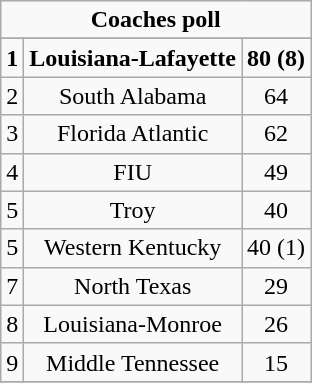<table class="wikitable">
<tr style="text-align:center;">
<td colspan="3"><strong>Coaches poll</strong></td>
</tr>
<tr style="text-align:center;">
</tr>
<tr style="text-align:center;">
<td><strong>1</strong></td>
<td><strong>Louisiana-Lafayette</strong></td>
<td><strong>80 (8)</strong></td>
</tr>
<tr style="text-align:center;">
<td>2</td>
<td>South Alabama</td>
<td>64</td>
</tr>
<tr style="text-align:center;">
<td>3</td>
<td>Florida Atlantic</td>
<td>62</td>
</tr>
<tr style="text-align:center;">
<td>4</td>
<td>FIU</td>
<td>49</td>
</tr>
<tr style="text-align:center;">
<td>5</td>
<td>Troy</td>
<td>40</td>
</tr>
<tr style="text-align:center;">
<td>5</td>
<td>Western Kentucky</td>
<td>40 (1)</td>
</tr>
<tr style="text-align:center;">
<td>7</td>
<td>North Texas</td>
<td>29</td>
</tr>
<tr style="text-align:center;">
<td>8</td>
<td>Louisiana-Monroe</td>
<td>26</td>
</tr>
<tr style="text-align:center;">
<td>9</td>
<td>Middle Tennessee</td>
<td>15</td>
</tr>
<tr style="text-align:center;">
</tr>
</table>
